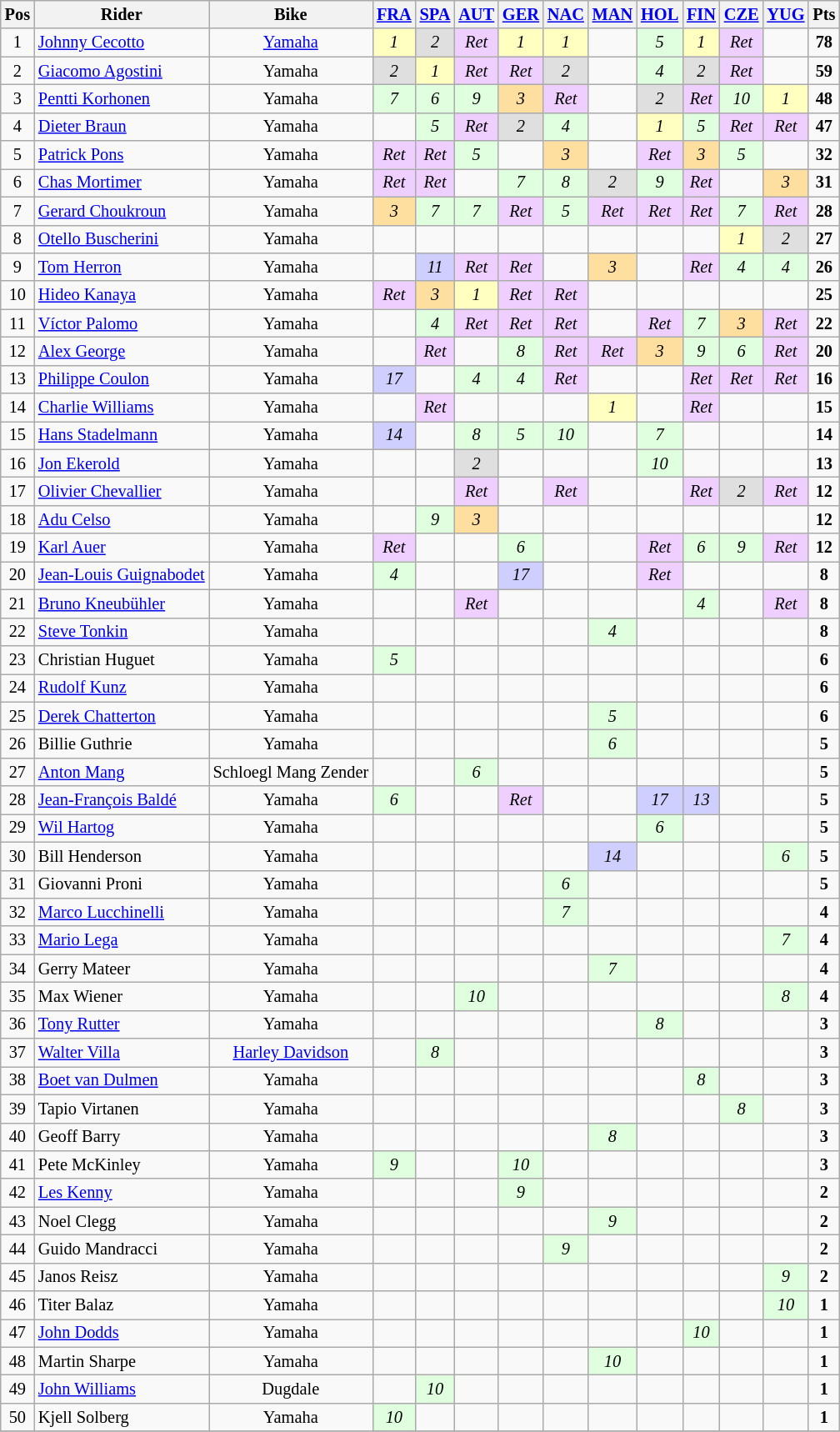<table class="wikitable" style="font-size: 85%; text-align:center">
<tr valign="top">
<th valign="middle">Pos</th>
<th valign="middle">Rider</th>
<th valign="middle">Bike<br></th>
<th><a href='#'>FRA</a><br></th>
<th><a href='#'>SPA</a><br></th>
<th><a href='#'>AUT</a><br></th>
<th><a href='#'>GER</a><br></th>
<th><a href='#'>NAC</a><br></th>
<th><a href='#'>MAN</a><br></th>
<th><a href='#'>HOL</a> <br></th>
<th><a href='#'>FIN</a><br></th>
<th><a href='#'>CZE</a><br></th>
<th><a href='#'>YUG</a><br></th>
<th valign="middle">Pts</th>
</tr>
<tr>
<td align="center">1</td>
<td align="left"> <a href='#'>Johnny Cecotto</a></td>
<td><a href='#'>Yamaha</a></td>
<td style="background:#ffffbf;"><em>1</em></td>
<td style="background:#dfdfdf;"><em>2</em></td>
<td style="background:#efcfff;"><em>Ret</em></td>
<td style="background:#ffffbf;"><em>1</em></td>
<td style="background:#ffffbf;"><em>1</em></td>
<td style="background:#;"><em> </em></td>
<td style="background:#dfffdf;"><em>5 </em></td>
<td style="background:#ffffbf;"><em>1</em></td>
<td style="background:#efcfff;"><em>Ret</em></td>
<td style="background:#;"><em> </em></td>
<td><strong>78</strong></td>
</tr>
<tr>
<td align="center">2</td>
<td align="left"> <a href='#'>Giacomo Agostini</a></td>
<td>Yamaha</td>
<td style="background:#dfdfdf;"><em>2</em></td>
<td style="background:#ffffbf;"><em>1</em></td>
<td style="background:#efcfff;"><em>Ret</em></td>
<td style="background:#efcfff;"><em>Ret</em></td>
<td style="background:#dfdfdf;"><em>2</em></td>
<td style="background:#;"><em> </em></td>
<td style="background:#dfffdf;"><em>4</em></td>
<td style="background:#dfdfdf;"><em>2</em></td>
<td style="background:#efcfff;"><em>Ret</em></td>
<td style="background:#;"><em> </em></td>
<td><strong>59</strong></td>
</tr>
<tr>
<td align="center">3</td>
<td align="left"> <a href='#'>Pentti Korhonen</a></td>
<td>Yamaha</td>
<td style="background:#dfffdf;"><em>7</em></td>
<td style="background:#dfffdf;"><em>6</em></td>
<td style="background:#dfffdf;"><em>9</em></td>
<td style="background:#ffdf9f;"><em>3</em></td>
<td style="background:#efcfff;"><em>Ret</em></td>
<td style="background:#;"><em> </em></td>
<td style="background:#dfdfdf;"><em>2</em></td>
<td style="background:#efcfff;"><em>Ret</em></td>
<td style="background:#dfffdf;"><em>10</em></td>
<td style="background:#ffffbf;"><em>1</em></td>
<td><strong>48</strong></td>
</tr>
<tr>
<td align="center">4</td>
<td align="left"> <a href='#'>Dieter Braun</a></td>
<td>Yamaha</td>
<td style="background:#;"><em> </em></td>
<td style="background:#dfffdf;"><em>5</em></td>
<td style="background:#efcfff;"><em>Ret</em></td>
<td style="background:#dfdfdf;"><em>2</em></td>
<td style="background:#dfffdf;"><em>4</em></td>
<td style="background:#;"><em> </em></td>
<td style="background:#ffffbf;"><em>1</em></td>
<td style="background:#dfffdf;"><em>5</em></td>
<td style="background:#efcfff;"><em>Ret</em></td>
<td style="background:#efcfff;"><em>Ret</em></td>
<td><strong>47</strong></td>
</tr>
<tr>
<td align="center">5</td>
<td align="left"> <a href='#'>Patrick Pons</a></td>
<td>Yamaha</td>
<td style="background:#efcfff;"><em>Ret</em></td>
<td style="background:#efcfff;"><em>Ret</em></td>
<td style="background:#dfffdf;"><em>5</em></td>
<td style="background:#;"><em> </em></td>
<td style="background:#ffdf9f;"><em>3</em></td>
<td style="background:#;"><em> </em></td>
<td style="background:#efcfff;"><em>Ret</em></td>
<td style="background:#ffdf9f;"><em>3</em></td>
<td style="background:#dfffdf;"><em>5</em></td>
<td style="background:#;"><em> </em></td>
<td><strong>32</strong></td>
</tr>
<tr>
<td align="center">6</td>
<td align="left"> <a href='#'>Chas Mortimer</a></td>
<td>Yamaha</td>
<td style="background:#efcfff;"><em>Ret</em></td>
<td style="background:#efcfff;"><em>Ret</em></td>
<td style="background:#;"><em> </em></td>
<td style="background:#dfffdf;"><em>7</em></td>
<td style="background:#dfffdf;"><em>8</em></td>
<td style="background:#dfdfdf;"><em>2</em></td>
<td style="background:#dfffdf;"><em>9</em></td>
<td style="background:#efcfff;"><em>Ret</em></td>
<td style="background:#;"><em> </em></td>
<td style="background:#ffdf9f;"><em>3</em></td>
<td><strong>31</strong></td>
</tr>
<tr>
<td align="center">7</td>
<td align="left"> <a href='#'>Gerard Choukroun</a></td>
<td>Yamaha</td>
<td style="background:#ffdf9f;"><em>3</em></td>
<td style="background:#dfffdf;"><em>7</em></td>
<td style="background:#dfffdf;"><em>7</em></td>
<td style="background:#efcfff;"><em>Ret</em></td>
<td style="background:#dfffdf;"><em>5</em></td>
<td style="background:#efcfff;"><em>Ret</em></td>
<td style="background:#efcfff;"><em>Ret</em></td>
<td style="background:#efcfff;"><em>Ret</em></td>
<td style="background:#dfffdf;"><em>7</em></td>
<td style="background:#efcfff;"><em>Ret</em></td>
<td><strong>28</strong></td>
</tr>
<tr>
<td align="center">8</td>
<td align="left"> <a href='#'>Otello Buscherini</a></td>
<td>Yamaha</td>
<td style="background:#;"><em> </em></td>
<td style="background:#;"><em> </em></td>
<td style="background:#;"><em> </em></td>
<td style="background:#;"><em> </em></td>
<td style="background:#;"><em> </em></td>
<td style="background:#;"><em> </em></td>
<td style="background:#;"><em> </em></td>
<td style="background:#;"><em> </em></td>
<td style="background:#ffffbf;"><em>1</em></td>
<td style="background:#dfdfdf;"><em>2</em></td>
<td><strong>27</strong></td>
</tr>
<tr>
<td align="center">9</td>
<td align="left"> <a href='#'>Tom Herron</a></td>
<td>Yamaha</td>
<td style="background:#;"><em> </em></td>
<td style="background:#cfcfff;"><em>11</em></td>
<td style="background:#efcfff;"><em>Ret</em></td>
<td style="background:#efcfff;"><em>Ret</em></td>
<td style="background:#;"><em> </em></td>
<td style="background:#ffdf9f;"><em>3</em></td>
<td style="background:#;"><em> </em></td>
<td style="background:#efcfff;"><em>Ret</em></td>
<td style="background:#dfffdf;"><em>4</em></td>
<td style="background:#dfffdf;"><em>4</em></td>
<td><strong>26</strong></td>
</tr>
<tr>
<td align="center">10</td>
<td align="left"> <a href='#'>Hideo Kanaya</a></td>
<td>Yamaha</td>
<td style="background:#efcfff;"><em>Ret</em></td>
<td style="background:#ffdf9f;"><em>3</em></td>
<td style="background:#ffffbf;"><em>1</em></td>
<td style="background:#efcfff;"><em>Ret</em></td>
<td style="background:#efcfff;"><em>Ret</em></td>
<td style="background:#;"><em> </em></td>
<td style="background:#;"><em> </em></td>
<td style="background:#;"><em> </em></td>
<td style="background:#;"><em> </em></td>
<td style="background:#;"><em> </em></td>
<td><strong>25</strong></td>
</tr>
<tr>
<td align="center">11</td>
<td align="left"> <a href='#'>Víctor Palomo</a></td>
<td>Yamaha</td>
<td style="background:#;"><em> </em></td>
<td style="background:#dfffdf;"><em>4</em></td>
<td style="background:#efcfff;"><em>Ret</em></td>
<td style="background:#efcfff;"><em>Ret</em></td>
<td style="background:#efcfff;"><em>Ret</em></td>
<td style="background:#;"><em> </em></td>
<td style="background:#efcfff;"><em>Ret</em></td>
<td style="background:#dfffdf;"><em>7</em></td>
<td style="background:#ffdf9f;"><em>3</em></td>
<td style="background:#efcfff;"><em>Ret</em></td>
<td><strong>22</strong></td>
</tr>
<tr>
<td align="center">12</td>
<td align="left"> <a href='#'>Alex George</a></td>
<td>Yamaha</td>
<td style="background:#;"><em> </em></td>
<td style="background:#efcfff;"><em>Ret</em></td>
<td style="background:#;"><em> </em></td>
<td style="background:#dfffdf;"><em>8</em></td>
<td style="background:#efcfff;"><em>Ret</em></td>
<td style="background:#efcfff;"><em>Ret</em></td>
<td style="background:#ffdf9f;"><em>3</em></td>
<td style="background:#dfffdf;"><em>9</em></td>
<td style="background:#dfffdf;"><em>6</em></td>
<td style="background:#efcfff;"><em>Ret</em></td>
<td><strong>20</strong></td>
</tr>
<tr>
<td align="center">13</td>
<td align="left"> <a href='#'>Philippe Coulon</a></td>
<td>Yamaha</td>
<td style="background:#cfcfff;"><em>17</em></td>
<td style="background:#;"><em> </em></td>
<td style="background:#dfffdf;"><em>4</em></td>
<td style="background:#dfffdf;"><em>4</em></td>
<td style="background:#efcfff;"><em>Ret</em></td>
<td style="background:#;"><em> </em></td>
<td style="background:#;"><em> </em></td>
<td style="background:#efcfff;"><em>Ret</em></td>
<td style="background:#efcfff;"><em>Ret</em></td>
<td style="background:#efcfff;"><em>Ret</em></td>
<td><strong>16</strong></td>
</tr>
<tr>
<td align="center">14</td>
<td align="left"> <a href='#'>Charlie Williams</a></td>
<td>Yamaha</td>
<td style="background:#;"><em> </em></td>
<td style="background:#efcfff;"><em>Ret</em></td>
<td style="background:#;"><em> </em></td>
<td style="background:#;"><em> </em></td>
<td style="background:#;"><em> </em></td>
<td style="background:#ffffbf;"><em>1</em></td>
<td style="background:#;"><em> </em></td>
<td style="background:#efcfff;"><em>Ret</em></td>
<td style="background:#;"><em> </em></td>
<td style="background:#;"><em> </em></td>
<td><strong>15</strong></td>
</tr>
<tr>
<td align="center">15</td>
<td align="left">  <a href='#'>Hans Stadelmann</a></td>
<td>Yamaha</td>
<td style="background:#cfcfff;"><em>14</em></td>
<td style="background:#;"><em> </em></td>
<td style="background:#dfffdf;"><em>8</em></td>
<td style="background:#dfffdf;"><em>5</em></td>
<td style="background:#dfffdf;"><em>10</em></td>
<td style="background:#;"><em> </em></td>
<td style="background:#dfffdf;"><em>7</em></td>
<td style="background:#;"><em> </em></td>
<td style="background:#;"><em> </em></td>
<td style="background:#;"><em> </em></td>
<td><strong>14</strong></td>
</tr>
<tr>
<td align="center">16</td>
<td align="left"> <a href='#'>Jon Ekerold</a></td>
<td>Yamaha</td>
<td style="background:#;"><em> </em></td>
<td style="background:#;"><em> </em></td>
<td style="background:#dfdfdf;"><em>2</em></td>
<td style="background:#;"><em> </em></td>
<td style="background:#;"><em> </em></td>
<td style="background:#;"><em> </em></td>
<td style="background:#dfffdf;"><em>10</em></td>
<td style="background:#;"><em> </em></td>
<td style="background:#;"><em> </em></td>
<td style="background:#;"><em> </em></td>
<td><strong>13</strong></td>
</tr>
<tr>
<td align="center">17</td>
<td align="left">  <a href='#'>Olivier Chevallier</a></td>
<td>Yamaha</td>
<td style="background:#;"><em> </em></td>
<td style="background:#;"><em> </em></td>
<td style="background:#efcfff;"><em>Ret</em></td>
<td style="background:#;"><em> </em></td>
<td style="background:#efcfff;"><em>Ret</em></td>
<td style="background:#;"><em> </em></td>
<td style="background:#;"><em> </em></td>
<td style="background:#efcfff;"><em>Ret</em></td>
<td style="background:#dfdfdf;"><em>2</em></td>
<td style="background:#efcfff;"><em>Ret</em></td>
<td><strong>12</strong></td>
</tr>
<tr>
<td align="center">18</td>
<td align="left"> <a href='#'>Adu Celso</a></td>
<td>Yamaha</td>
<td style="background:#;"><em> </em></td>
<td style="background:#dfffdf;"><em>9</em></td>
<td style="background:#ffdf9f;"><em>3</em></td>
<td style="background:#;"><em> </em></td>
<td style="background:#;"><em> </em></td>
<td style="background:#;"><em> </em></td>
<td style="background:#;"><em> </em></td>
<td style="background:#;"><em> </em></td>
<td style="background:#;"><em> </em></td>
<td style="background:#;"><em> </em></td>
<td><strong>12</strong></td>
</tr>
<tr>
<td align="center">19</td>
<td align="left"> <a href='#'>Karl Auer</a></td>
<td>Yamaha</td>
<td style="background:#efcfff;"><em>Ret</em></td>
<td style="background:#;"><em> </em></td>
<td style="background:#;"><em> </em></td>
<td style="background:#dfffdf;"><em>6</em></td>
<td style="background:#;"><em> </em></td>
<td style="background:#;"><em> </em></td>
<td style="background:#efcfff;"><em>Ret</em></td>
<td style="background:#dfffdf;"><em>6</em></td>
<td style="background:#dfffdf;"><em>9</em></td>
<td style="background:#efcfff;"><em>Ret</em></td>
<td><strong>12</strong></td>
</tr>
<tr>
<td align="center">20</td>
<td nowrap> <a href='#'>Jean-Louis Guignabodet</a></td>
<td>Yamaha</td>
<td style="background:#dfffdf;"><em>4</em></td>
<td style="background:#;"><em> </em></td>
<td style="background:#;"><em> </em></td>
<td style="background:#cfcfff;"><em>17</em></td>
<td style="background:#;"><em> </em></td>
<td style="background:#;"><em> </em></td>
<td style="background:#efcfff;"><em>Ret</em></td>
<td style="background:#;"><em> </em></td>
<td style="background:#;"><em> </em></td>
<td style="background:#;"><em> </em></td>
<td><strong>8</strong></td>
</tr>
<tr>
<td align="center">21</td>
<td align="left"> <a href='#'>Bruno Kneubühler</a></td>
<td>Yamaha</td>
<td style="background:#;"><em> </em></td>
<td style="background:#;"><em> </em></td>
<td style="background:#efcfff;"><em>Ret</em></td>
<td style="background:#;"><em> </em></td>
<td style="background:#;"><em> </em></td>
<td style="background:#;"><em> </em></td>
<td style="background:#;"><em> </em></td>
<td style="background:#dfffdf;"><em>4</em></td>
<td style="background:#;"><em> </em></td>
<td style="background:#efcfff;"><em>Ret</em></td>
<td><strong>8</strong></td>
</tr>
<tr>
<td align="center">22</td>
<td align="left"> <a href='#'>Steve Tonkin</a></td>
<td>Yamaha</td>
<td style="background:#;"><em> </em></td>
<td style="background:#;"><em> </em></td>
<td style="background:#;"><em> </em></td>
<td style="background:#;"><em> </em></td>
<td style="background:#;"><em> </em></td>
<td style="background:#dfffdf;"><em>4</em></td>
<td style="background:#;"><em> </em></td>
<td style="background:#;"><em> </em></td>
<td style="background:#;"><em> </em></td>
<td style="background:#;"><em> </em></td>
<td><strong>8</strong></td>
</tr>
<tr>
<td align="center">23</td>
<td align="left"> Christian Huguet</td>
<td>Yamaha</td>
<td style="background:#dfffdf;"><em>5</em></td>
<td style="background:#;"><em> </em></td>
<td style="background:#;"><em> </em></td>
<td style="background:#;"><em> </em></td>
<td style="background:#;"><em> </em></td>
<td style="background:#;"><em> </em></td>
<td style="background:#;"><em> </em></td>
<td style="background:#;"><em> </em></td>
<td style="background:#;"><em> </em></td>
<td style="background:#;"><em> </em></td>
<td><strong>6</strong></td>
</tr>
<tr>
<td align="center">24</td>
<td align="left"> <a href='#'>Rudolf Kunz</a></td>
<td>Yamaha</td>
<td style="background:#;"><em> </em></td>
<td style="background:#;"><em> </em></td>
<td style="background:#;"><em> </em></td>
<td style="background:#;"><em> </em></td>
<td style="background:#;"><em> </em></td>
<td style="background:#;"><em> </em></td>
<td style="background:#;"><em> </em></td>
<td style="background:#;"><em> </em></td>
<td style="background:#;"><em> </em></td>
<td style="background:#;"><em> </em></td>
<td><strong>6</strong></td>
</tr>
<tr>
<td align="center">25</td>
<td align="left"> <a href='#'>Derek Chatterton</a></td>
<td>Yamaha</td>
<td style="background:#;"><em> </em></td>
<td style="background:#;"><em> </em></td>
<td style="background:#;"><em> </em></td>
<td style="background:#;"><em> </em></td>
<td style="background:#;"><em> </em></td>
<td style="background:#dfffdf;"><em>5</em></td>
<td style="background:#;"><em> </em></td>
<td style="background:#;"><em> </em></td>
<td style="background:#;"><em> </em></td>
<td style="background:#;"><em> </em></td>
<td><strong>6</strong></td>
</tr>
<tr>
<td align="center">26</td>
<td align="left"> Billie Guthrie</td>
<td>Yamaha</td>
<td style="background:#;"><em> </em></td>
<td style="background:#;"><em> </em></td>
<td style="background:#;"><em> </em></td>
<td style="background:#;"><em> </em></td>
<td style="background:#;"><em> </em></td>
<td style="background:#dfffdf;"><em>6</em></td>
<td style="background:#;"><em> </em></td>
<td style="background:#;"><em> </em></td>
<td style="background:#;"><em> </em></td>
<td style="background:#;"><em> </em></td>
<td><strong>5</strong></td>
</tr>
<tr>
<td align="center">27</td>
<td align="left"> <a href='#'>Anton Mang</a></td>
<td>Schloegl Mang Zender</td>
<td style="background:#;"><em> </em></td>
<td style="background:#;"><em> </em></td>
<td style="background:#dfffdf;"><em>6</em></td>
<td style="background:#;"><em> </em></td>
<td style="background:#;"><em> </em></td>
<td style="background:#;"><em> </em></td>
<td style="background:#;"><em> </em></td>
<td style="background:#;"><em> </em></td>
<td style="background:#;"><em> </em></td>
<td style="background:#;"><em> </em></td>
<td><strong>5</strong></td>
</tr>
<tr>
<td align="center">28</td>
<td align="left"> <a href='#'>Jean-François Baldé</a></td>
<td>Yamaha</td>
<td style="background:#dfffdf;"><em>6</em></td>
<td style="background:#;"><em> </em></td>
<td style="background:#;"><em> </em></td>
<td style="background:#efcfff;"><em>Ret</em></td>
<td style="background:#;"><em> </em></td>
<td style="background:#;"><em> </em></td>
<td style="background:#cfcfff;"><em>17</em></td>
<td style="background:#cfcfff;"><em>13</em></td>
<td style="background:#;"><em> </em></td>
<td style="background:#;"><em> </em></td>
<td><strong>5</strong></td>
</tr>
<tr>
<td align="center">29</td>
<td align="left"> <a href='#'>Wil Hartog</a></td>
<td>Yamaha</td>
<td style="background:#;"><em> </em></td>
<td style="background:#;"><em> </em></td>
<td style="background:#;"><em> </em></td>
<td style="background:#;"><em> </em></td>
<td style="background:#;"><em> </em></td>
<td style="background:#;"><em> </em></td>
<td style="background:#dfffdf;"><em>6</em></td>
<td style="background:#;"><em> </em></td>
<td style="background:#;"><em> </em></td>
<td style="background:#;"><em> </em></td>
<td><strong>5</strong></td>
</tr>
<tr>
<td align="center">30</td>
<td align="left"> Bill Henderson</td>
<td>Yamaha</td>
<td style="background:#;"><em> </em></td>
<td style="background:#;"><em> </em></td>
<td style="background:#;"><em> </em></td>
<td style="background:#;"><em> </em></td>
<td style="background:#;"><em> </em></td>
<td style="background:#cfcfff;"><em>14</em></td>
<td style="background:#;"><em> </em></td>
<td style="background:#;"><em> </em></td>
<td style="background:#;"><em> </em></td>
<td style="background:#dfffdf;"><em>6</em></td>
<td><strong>5</strong></td>
</tr>
<tr>
<td align="center">31</td>
<td align="left"> Giovanni Proni</td>
<td>Yamaha</td>
<td style="background:#;"><em> </em></td>
<td style="background:#;"><em> </em></td>
<td style="background:#;"><em> </em></td>
<td style="background:#;"><em> </em></td>
<td style="background:#dfffdf;"><em>6</em></td>
<td style="background:#;"><em> </em></td>
<td style="background:#;"><em> </em></td>
<td style="background:#;"><em> </em></td>
<td style="background:#;"><em> </em></td>
<td style="background:#;"><em> </em></td>
<td><strong>5</strong></td>
</tr>
<tr>
<td align="center">32</td>
<td align="left"> <a href='#'>Marco Lucchinelli</a></td>
<td>Yamaha</td>
<td style="background:#;"><em> </em></td>
<td style="background:#;"><em> </em></td>
<td style="background:#;"><em> </em></td>
<td style="background:#;"><em> </em></td>
<td style="background:#dfffdf;"><em>7</em></td>
<td style="background:#;"><em> </em></td>
<td style="background:#;"><em> </em></td>
<td style="background:#;"><em> </em></td>
<td style="background:#;"><em> </em></td>
<td style="background:#;"><em> </em></td>
<td><strong>4</strong></td>
</tr>
<tr>
<td align="center">33</td>
<td align="left"> <a href='#'>Mario Lega</a></td>
<td>Yamaha</td>
<td style="background:#;"><em> </em></td>
<td style="background:#;"><em> </em></td>
<td style="background:#;"><em> </em></td>
<td style="background:#;"><em> </em></td>
<td style="background:#;"><em> </em></td>
<td style="background:#;"><em> </em></td>
<td style="background:#;"><em> </em></td>
<td style="background:#;"><em> </em></td>
<td style="background:#;"><em> </em></td>
<td style="background:#dfffdf;"><em>7</em></td>
<td><strong>4</strong></td>
</tr>
<tr>
<td align="center">34</td>
<td align="left"> Gerry Mateer</td>
<td>Yamaha</td>
<td style="background:#;"><em> </em></td>
<td style="background:#;"><em> </em></td>
<td style="background:#;"><em> </em></td>
<td style="background:#;"><em> </em></td>
<td style="background:#;"><em> </em></td>
<td style="background:#dfffdf;"><em>7</em></td>
<td style="background:#;"><em> </em></td>
<td style="background:#;"><em> </em></td>
<td style="background:#;"><em> </em></td>
<td style="background:#;"><em> </em></td>
<td><strong>4</strong></td>
</tr>
<tr>
<td align="center">35</td>
<td align="left"> Max Wiener</td>
<td>Yamaha</td>
<td style="background:#;"><em> </em></td>
<td style="background:#;"><em> </em></td>
<td style="background:#dfffdf;"><em>10</em></td>
<td style="background:#;"><em> </em></td>
<td style="background:#;"><em> </em></td>
<td style="background:#;"><em> </em></td>
<td style="background:#;"><em> </em></td>
<td style="background:#;"><em> </em></td>
<td style="background:#;"><em> </em></td>
<td style="background:#dfffdf;"><em>8</em></td>
<td><strong>4</strong></td>
</tr>
<tr>
<td align="center">36</td>
<td align="left"> <a href='#'>Tony Rutter</a></td>
<td>Yamaha</td>
<td style="background:#;"><em> </em></td>
<td style="background:#;"><em> </em></td>
<td style="background:#;"><em> </em></td>
<td style="background:#;"><em> </em></td>
<td style="background:#;"><em> </em></td>
<td style="background:#;"><em> </em></td>
<td style="background:#dfffdf;"><em>8</em></td>
<td style="background:#;"><em> </em></td>
<td style="background:#;"><em> </em></td>
<td style="background:#;"><em> </em></td>
<td><strong>3</strong></td>
</tr>
<tr>
<td align="center">37</td>
<td align="left"> <a href='#'>Walter Villa</a></td>
<td nowrap><a href='#'>Harley Davidson</a></td>
<td style="background:#;"><em> </em></td>
<td style="background:#dfffdf;"><em>8</em></td>
<td style="background:#;"><em> </em></td>
<td style="background:#;"><em> </em></td>
<td style="background:#;"><em> </em></td>
<td style="background:#;"><em> </em></td>
<td style="background:#;"><em> </em></td>
<td style="background:#;"><em> </em></td>
<td style="background:#;"><em> </em></td>
<td style="background:#;"><em> </em></td>
<td><strong>3</strong></td>
</tr>
<tr>
<td align="center">38</td>
<td align="left">  <a href='#'>Boet van Dulmen</a></td>
<td>Yamaha</td>
<td style="background:#;"><em> </em></td>
<td style="background:#;"><em> </em></td>
<td style="background:#;"><em> </em></td>
<td style="background:#;"><em> </em></td>
<td style="background:#;"><em> </em></td>
<td style="background:#;"><em> </em></td>
<td style="background:#;"><em> </em></td>
<td style="background:#dfffdf;"><em>8</em></td>
<td style="background:#;"><em> </em></td>
<td style="background:#;"><em> </em></td>
<td><strong>3</strong></td>
</tr>
<tr>
<td align="center">39</td>
<td align="left"> Tapio Virtanen</td>
<td>Yamaha</td>
<td style="background:#;"><em> </em></td>
<td style="background:#;"><em> </em></td>
<td style="background:#;"><em> </em></td>
<td style="background:#;"><em> </em></td>
<td style="background:#;"><em> </em></td>
<td style="background:#;"><em> </em></td>
<td style="background:#;"><em> </em></td>
<td style="background:#;"><em> </em></td>
<td style="background:#dfffdf;"><em>8</em></td>
<td style="background:#;"><em> </em></td>
<td><strong>3</strong></td>
</tr>
<tr>
<td align="center">40</td>
<td align="left"> Geoff Barry</td>
<td>Yamaha</td>
<td style="background:#;"><em> </em></td>
<td style="background:#;"><em> </em></td>
<td style="background:#;"><em> </em></td>
<td style="background:#;"><em> </em></td>
<td style="background:#;"><em> </em></td>
<td style="background:#dfffdf;"><em>8</em></td>
<td style="background:#;"><em> </em></td>
<td style="background:#;"><em> </em></td>
<td style="background:#;"><em> </em></td>
<td style="background:#;"><em> </em></td>
<td><strong>3</strong></td>
</tr>
<tr>
<td align="center">41</td>
<td align="left"> Pete McKinley</td>
<td>Yamaha</td>
<td style="background:#dfffdf;"><em>9</em></td>
<td style="background:#;"><em> </em></td>
<td style="background:#;"><em> </em></td>
<td style="background:#dfffdf;"><em>10</em></td>
<td style="background:#;"><em> </em></td>
<td style="background:#;"><em> </em></td>
<td style="background:#;"><em> </em></td>
<td style="background:#;"><em> </em></td>
<td style="background:#;"><em> </em></td>
<td style="background:#;"><em> </em></td>
<td><strong>3</strong></td>
</tr>
<tr>
<td align="center">42</td>
<td align="left"> <a href='#'>Les Kenny</a></td>
<td>Yamaha</td>
<td style="background:#;"><em> </em></td>
<td style="background:#;"><em> </em></td>
<td style="background:#;"><em> </em></td>
<td style="background:#dfffdf;"><em>9</em></td>
<td style="background:#;"><em> </em></td>
<td style="background:#;"><em> </em></td>
<td style="background:#;"><em> </em></td>
<td style="background:#;"><em> </em></td>
<td style="background:#;"><em> </em></td>
<td style="background:#;"><em> </em></td>
<td><strong>2</strong></td>
</tr>
<tr>
<td align="center">43</td>
<td align="left"> Noel Clegg</td>
<td>Yamaha</td>
<td style="background:#;"><em> </em></td>
<td style="background:#;"><em> </em></td>
<td style="background:#;"><em> </em></td>
<td style="background:#;"><em> </em></td>
<td style="background:#;"><em> </em></td>
<td style="background:#dfffdf;"><em>9</em></td>
<td style="background:#;"><em> </em></td>
<td style="background:#;"><em> </em></td>
<td style="background:#;"><em> </em></td>
<td style="background:#;"><em> </em></td>
<td><strong>2</strong></td>
</tr>
<tr>
<td align="center">44</td>
<td align="left"> Guido Mandracci</td>
<td>Yamaha</td>
<td style="background:#;"><em> </em></td>
<td style="background:#;"><em> </em></td>
<td style="background:#;"><em> </em></td>
<td style="background:#;"><em> </em></td>
<td style="background:#dfffdf;"><em>9</em></td>
<td style="background:#;"><em> </em></td>
<td style="background:#;"><em> </em></td>
<td style="background:#;"><em> </em></td>
<td style="background:#;"><em> </em></td>
<td style="background:#;"><em> </em></td>
<td><strong>2</strong></td>
</tr>
<tr>
<td align="center">45</td>
<td align="left"> Janos Reisz</td>
<td>Yamaha</td>
<td style="background:#;"><em> </em></td>
<td style="background:#;"><em> </em></td>
<td style="background:#;"><em> </em></td>
<td style="background:#;"><em> </em></td>
<td style="background:#;"><em> </em></td>
<td style="background:#;"><em> </em></td>
<td style="background:#;"><em> </em></td>
<td style="background:#;"><em> </em></td>
<td style="background:#;"><em> </em></td>
<td style="background:#dfffdf;"><em>9</em></td>
<td><strong>2</strong></td>
</tr>
<tr>
<td align="center">46</td>
<td align="left"> Titer Balaz</td>
<td>Yamaha</td>
<td style="background:#;"><em> </em></td>
<td style="background:#;"><em> </em></td>
<td style="background:#;"><em> </em></td>
<td style="background:#;"><em> </em></td>
<td style="background:#;"><em> </em></td>
<td style="background:#;"><em> </em></td>
<td style="background:#;"><em> </em></td>
<td style="background:#;"><em> </em></td>
<td style="background:#;"><em> </em></td>
<td style="background:#dfffdf;"><em>10</em></td>
<td><strong>1</strong></td>
</tr>
<tr>
<td align="center">47</td>
<td align="left"> <a href='#'>John Dodds</a></td>
<td>Yamaha</td>
<td style="background:#;"><em> </em></td>
<td style="background:#;"><em> </em></td>
<td style="background:#;"><em> </em></td>
<td style="background:#;"><em> </em></td>
<td style="background:#;"><em> </em></td>
<td style="background:#;"><em> </em></td>
<td style="background:#;"><em> </em></td>
<td style="background:#dfffdf;"><em>10</em></td>
<td style="background:#;"><em> </em></td>
<td style="background:#;"><em> </em></td>
<td><strong>1</strong></td>
</tr>
<tr>
<td align="center">48</td>
<td align="left"> Martin Sharpe</td>
<td>Yamaha</td>
<td style="background:#;"><em> </em></td>
<td style="background:#;"><em> </em></td>
<td style="background:#;"><em> </em></td>
<td style="background:#;"><em> </em></td>
<td style="background:#;"><em> </em></td>
<td style="background:#dfffdf;"><em>10</em></td>
<td style="background:#;"><em> </em></td>
<td style="background:#;"><em> </em></td>
<td style="background:#;"><em> </em></td>
<td style="background:#;"><em> </em></td>
<td><strong>1</strong></td>
</tr>
<tr>
<td align="center">49</td>
<td align="left"> <a href='#'>John Williams</a></td>
<td>Dugdale</td>
<td style="background:#;"><em> </em></td>
<td style="background:#dfffdf;"><em>10</em></td>
<td style="background:#;"><em> </em></td>
<td style="background:#;"><em> </em></td>
<td style="background:#;"><em> </em></td>
<td style="background:#;"><em> </em></td>
<td style="background:#;"><em> </em></td>
<td style="background:#;"><em> </em></td>
<td style="background:#;"><em> </em></td>
<td style="background:#;"><em> </em></td>
<td><strong>1</strong></td>
</tr>
<tr>
<td align="center">50</td>
<td align="left"> Kjell Solberg</td>
<td>Yamaha</td>
<td style="background:#dfffdf;"><em>10</em></td>
<td style="background:#;"><em> </em></td>
<td style="background:#;"><em> </em></td>
<td style="background:#;"><em> </em></td>
<td style="background:#;"><em> </em></td>
<td style="background:#;"><em> </em></td>
<td style="background:#;"><em> </em></td>
<td style="background:#;"><em> </em></td>
<td style="background:#;"><em> </em></td>
<td style="background:#;"><em> </em></td>
<td><strong>1</strong></td>
</tr>
<tr>
</tr>
</table>
